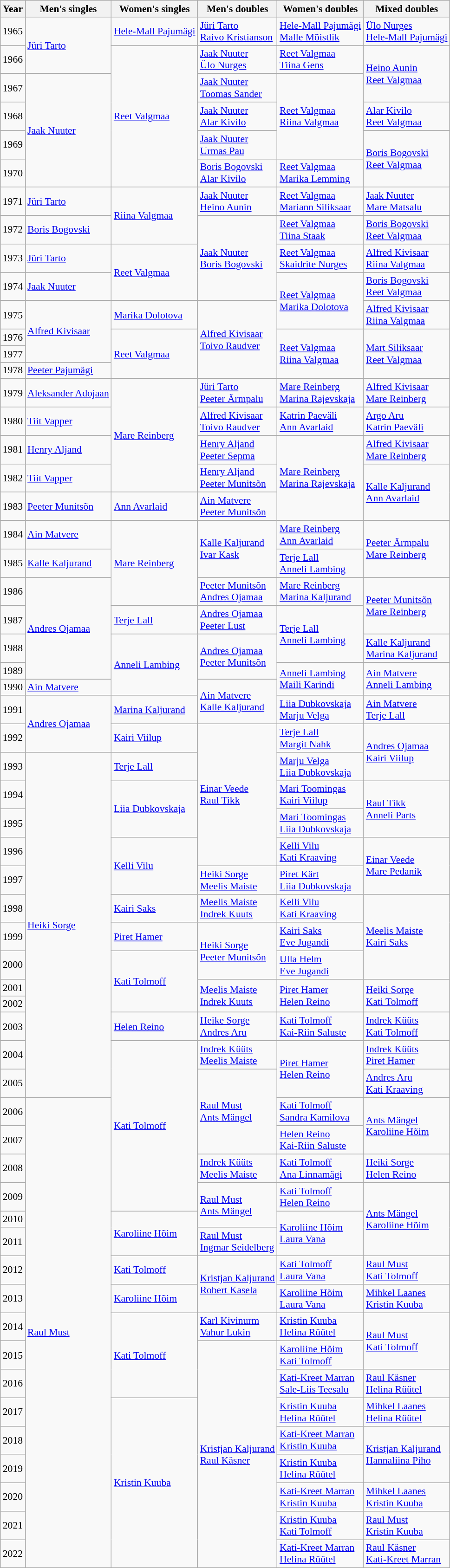<table class=wikitable style="font-size:90%;">
<tr>
<th>Year</th>
<th>Men's singles</th>
<th>Women's singles</th>
<th>Men's doubles</th>
<th>Women's doubles</th>
<th>Mixed doubles</th>
</tr>
<tr>
<td>1965</td>
<td rowspan=2><a href='#'>Jüri Tarto</a></td>
<td><a href='#'>Hele-Mall Pajumägi</a></td>
<td><a href='#'>Jüri Tarto</a><br><a href='#'>Raivo Kristianson</a></td>
<td><a href='#'>Hele-Mall Pajumägi</a><br><a href='#'>Malle Mõistlik</a></td>
<td><a href='#'>Ülo Nurges</a><br><a href='#'>Hele-Mall Pajumägi</a></td>
</tr>
<tr>
<td>1966</td>
<td rowspan=5><a href='#'>Reet Valgmaa</a></td>
<td><a href='#'>Jaak Nuuter</a><br><a href='#'>Ülo Nurges</a></td>
<td><a href='#'>Reet Valgmaa</a><br><a href='#'>Tiina Gens</a></td>
<td rowspan=2><a href='#'>Heino Aunin</a><br><a href='#'>Reet Valgmaa</a></td>
</tr>
<tr>
<td>1967</td>
<td rowspan=4><a href='#'>Jaak Nuuter</a></td>
<td><a href='#'>Jaak Nuuter</a><br><a href='#'>Toomas Sander</a></td>
<td rowspan=3><a href='#'>Reet Valgmaa</a><br><a href='#'>Riina Valgmaa</a></td>
</tr>
<tr>
<td>1968</td>
<td><a href='#'>Jaak Nuuter</a><br><a href='#'>Alar Kivilo</a></td>
<td><a href='#'>Alar Kivilo</a><br><a href='#'>Reet Valgmaa</a></td>
</tr>
<tr>
<td>1969</td>
<td><a href='#'>Jaak Nuuter</a><br><a href='#'>Urmas Pau</a></td>
<td rowspan=2><a href='#'>Boris Bogovski</a><br><a href='#'>Reet Valgmaa</a></td>
</tr>
<tr>
<td>1970</td>
<td><a href='#'>Boris Bogovski</a><br><a href='#'>Alar Kivilo</a></td>
<td><a href='#'>Reet Valgmaa</a><br><a href='#'>Marika Lemming</a></td>
</tr>
<tr>
<td>1971</td>
<td><a href='#'>Jüri Tarto</a></td>
<td rowspan=2><a href='#'>Riina Valgmaa</a></td>
<td><a href='#'>Jaak Nuuter</a><br><a href='#'>Heino Aunin</a></td>
<td><a href='#'>Reet Valgmaa</a><br><a href='#'>Mariann Siliksaar</a></td>
<td><a href='#'>Jaak Nuuter</a><br><a href='#'>Mare Matsalu</a></td>
</tr>
<tr>
<td>1972</td>
<td><a href='#'>Boris Bogovski</a></td>
<td rowspan=3><a href='#'>Jaak Nuuter</a><br><a href='#'>Boris Bogovski</a></td>
<td><a href='#'>Reet Valgmaa</a><br><a href='#'>Tiina Staak</a></td>
<td><a href='#'>Boris Bogovski</a><br><a href='#'>Reet Valgmaa</a></td>
</tr>
<tr>
<td>1973</td>
<td><a href='#'>Jüri Tarto</a></td>
<td rowspan=2><a href='#'>Reet Valgmaa</a></td>
<td><a href='#'>Reet Valgmaa</a><br><a href='#'>Skaidrite Nurges</a></td>
<td><a href='#'>Alfred Kivisaar</a><br><a href='#'>Riina Valgmaa</a></td>
</tr>
<tr>
<td>1974</td>
<td><a href='#'>Jaak Nuuter</a></td>
<td rowspan=2><a href='#'>Reet Valgmaa</a><br><a href='#'>Marika Dolotova</a></td>
<td><a href='#'>Boris Bogovski</a><br><a href='#'>Reet Valgmaa</a></td>
</tr>
<tr>
<td>1975</td>
<td rowspan=3><a href='#'>Alfred Kivisaar</a></td>
<td><a href='#'>Marika Dolotova</a></td>
<td rowspan=4><a href='#'>Alfred Kivisaar</a><br><a href='#'>Toivo Raudver</a></td>
<td><a href='#'>Alfred Kivisaar</a><br><a href='#'>Riina Valgmaa</a></td>
</tr>
<tr>
<td>1976</td>
<td rowspan=3><a href='#'>Reet Valgmaa</a></td>
<td rowspan=3><a href='#'>Reet Valgmaa</a><br><a href='#'>Riina Valgmaa</a></td>
<td rowspan="3"><a href='#'>Mart Siliksaar</a><br><a href='#'>Reet Valgmaa</a></td>
</tr>
<tr>
<td>1977</td>
</tr>
<tr>
<td>1978</td>
<td><a href='#'>Peeter Pajumägi</a></td>
</tr>
<tr>
<td>1979</td>
<td><a href='#'>Aleksander Adojaan</a></td>
<td rowspan=4><a href='#'>Mare Reinberg</a></td>
<td><a href='#'>Jüri Tarto</a><br><a href='#'>Peeter Ärmpalu</a></td>
<td><a href='#'>Mare Reinberg</a><br><a href='#'>Marina Rajevskaja</a></td>
<td><a href='#'>Alfred Kivisaar</a><br><a href='#'>Mare Reinberg</a></td>
</tr>
<tr>
<td>1980</td>
<td><a href='#'>Tiit Vapper</a></td>
<td><a href='#'>Alfred Kivisaar</a><br><a href='#'>Toivo Raudver</a></td>
<td><a href='#'>Katrin Paeväli</a><br><a href='#'>Ann Avarlaid</a></td>
<td><a href='#'>Argo Aru</a><br><a href='#'>Katrin Paeväli</a></td>
</tr>
<tr>
<td>1981</td>
<td><a href='#'>Henry Aljand</a></td>
<td><a href='#'>Henry Aljand</a><br><a href='#'>Peeter Sepma</a></td>
<td rowspan=3><a href='#'>Mare Reinberg</a><br><a href='#'>Marina Rajevskaja</a></td>
<td><a href='#'>Alfred Kivisaar</a><br><a href='#'>Mare Reinberg</a></td>
</tr>
<tr>
<td>1982</td>
<td><a href='#'>Tiit Vapper</a></td>
<td><a href='#'>Henry Aljand</a><br><a href='#'>Peeter Munitsõn</a></td>
<td rowspan=2><a href='#'>Kalle Kaljurand</a><br><a href='#'>Ann Avarlaid</a></td>
</tr>
<tr>
<td>1983</td>
<td><a href='#'>Peeter Munitsõn</a></td>
<td><a href='#'>Ann Avarlaid</a></td>
<td><a href='#'>Ain Matvere</a><br><a href='#'>Peeter Munitsõn</a></td>
</tr>
<tr>
<td>1984</td>
<td><a href='#'>Ain Matvere</a></td>
<td rowspan=3><a href='#'>Mare Reinberg</a></td>
<td rowspan=2><a href='#'>Kalle Kaljurand</a><br><a href='#'>Ivar Kask</a></td>
<td><a href='#'>Mare Reinberg</a><br><a href='#'>Ann Avarlaid</a></td>
<td rowspan=2><a href='#'>Peeter Ärmpalu</a><br><a href='#'>Mare Reinberg</a></td>
</tr>
<tr>
<td>1985</td>
<td><a href='#'>Kalle Kaljurand</a></td>
<td><a href='#'>Terje Lall</a><br><a href='#'>Anneli Lambing</a></td>
</tr>
<tr>
<td>1986</td>
<td rowspan=4><a href='#'>Andres Ojamaa</a></td>
<td><a href='#'>Peeter Munitsõn</a><br><a href='#'>Andres Ojamaa</a></td>
<td><a href='#'>Mare Reinberg</a><br><a href='#'>Marina Kaljurand</a></td>
<td rowspan=2><a href='#'>Peeter Munitsõn</a><br><a href='#'>Mare Reinberg</a></td>
</tr>
<tr>
<td>1987</td>
<td><a href='#'>Terje Lall</a></td>
<td><a href='#'>Andres Ojamaa</a><br><a href='#'>Peeter Lust</a></td>
<td rowspan=2><a href='#'>Terje Lall</a><br><a href='#'>Anneli Lambing</a></td>
</tr>
<tr>
<td>1988</td>
<td rowspan=3><a href='#'>Anneli Lambing</a></td>
<td rowspan=2><a href='#'>Andres Ojamaa</a><br><a href='#'>Peeter Munitsõn</a></td>
<td><a href='#'>Kalle Kaljurand</a><br><a href='#'>Marina Kaljurand</a></td>
</tr>
<tr>
<td>1989</td>
<td rowspan=2><a href='#'>Anneli Lambing</a><br><a href='#'>Maili Karindi</a></td>
<td rowspan=2><a href='#'>Ain Matvere</a><br><a href='#'>Anneli Lambing</a></td>
</tr>
<tr>
<td>1990</td>
<td><a href='#'>Ain Matvere</a></td>
<td rowspan=2><a href='#'>Ain Matvere</a><br><a href='#'>Kalle Kaljurand</a></td>
</tr>
<tr>
<td>1991</td>
<td rowspan=2><a href='#'>Andres Ojamaa</a></td>
<td><a href='#'>Marina Kaljurand</a></td>
<td><a href='#'>Liia Dubkovskaja</a><br><a href='#'>Marju Velga</a></td>
<td><a href='#'>Ain Matvere</a><br><a href='#'>Terje Lall</a></td>
</tr>
<tr>
<td>1992</td>
<td><a href='#'>Kairi Viilup</a></td>
<td rowspan=5><a href='#'>Einar Veede</a><br><a href='#'>Raul Tikk</a></td>
<td><a href='#'>Terje Lall</a><br><a href='#'>Margit Nahk</a></td>
<td rowspan=2><a href='#'>Andres Ojamaa</a><br><a href='#'>Kairi Viilup</a></td>
</tr>
<tr>
<td>1993</td>
<td rowspan=13><a href='#'>Heiki Sorge</a></td>
<td><a href='#'>Terje Lall</a></td>
<td><a href='#'>Marju Velga</a><br><a href='#'>Liia Dubkovskaja</a></td>
</tr>
<tr>
<td>1994</td>
<td rowspan=2><a href='#'>Liia Dubkovskaja</a></td>
<td><a href='#'>Mari Toomingas</a><br><a href='#'>Kairi Viilup</a></td>
<td rowspan=2><a href='#'>Raul Tikk</a><br><a href='#'>Anneli Parts</a></td>
</tr>
<tr>
<td>1995</td>
<td><a href='#'>Mari Toomingas</a><br><a href='#'>Liia Dubkovskaja</a></td>
</tr>
<tr>
<td>1996</td>
<td rowspan=2><a href='#'>Kelli Vilu</a></td>
<td><a href='#'>Kelli Vilu</a><br><a href='#'>Kati Kraaving</a></td>
<td rowspan=2><a href='#'>Einar Veede</a><br><a href='#'>Mare Pedanik</a></td>
</tr>
<tr>
<td>1997</td>
<td><a href='#'>Heiki Sorge</a><br><a href='#'>Meelis Maiste</a></td>
<td><a href='#'>Piret Kärt</a><br><a href='#'>Liia Dubkovskaja</a></td>
</tr>
<tr>
<td>1998</td>
<td><a href='#'>Kairi Saks</a></td>
<td><a href='#'>Meelis Maiste</a><br><a href='#'>Indrek Kuuts</a></td>
<td><a href='#'>Kelli Vilu</a><br><a href='#'>Kati Kraaving</a></td>
<td rowspan=3><a href='#'>Meelis Maiste</a><br><a href='#'>Kairi Saks</a></td>
</tr>
<tr>
<td>1999</td>
<td><a href='#'>Piret Hamer</a></td>
<td rowspan=2><a href='#'>Heiki Sorge</a><br><a href='#'>Peeter Munitsõn</a></td>
<td><a href='#'>Kairi Saks</a><br><a href='#'>Eve Jugandi</a></td>
</tr>
<tr>
<td>2000</td>
<td rowspan=3><a href='#'>Kati Tolmoff</a></td>
<td><a href='#'>Ulla Helm</a><br><a href='#'>Eve Jugandi</a></td>
</tr>
<tr>
<td>2001</td>
<td rowspan=2><a href='#'>Meelis Maiste</a><br><a href='#'>Indrek Kuuts</a></td>
<td rowspan=2><a href='#'>Piret Hamer</a><br><a href='#'>Helen Reino</a></td>
<td rowspan=2><a href='#'>Heiki Sorge</a><br><a href='#'>Kati Tolmoff</a></td>
</tr>
<tr>
<td>2002</td>
</tr>
<tr>
<td>2003</td>
<td><a href='#'>Helen Reino</a></td>
<td><a href='#'>Heike Sorge</a><br><a href='#'>Andres Aru</a></td>
<td><a href='#'>Kati Tolmoff</a><br><a href='#'>Kai-Riin Saluste</a></td>
<td><a href='#'>Indrek Küüts</a><br><a href='#'>Kati Tolmoff</a></td>
</tr>
<tr>
<td>2004</td>
<td rowspan=6><a href='#'>Kati Tolmoff</a></td>
<td><a href='#'>Indrek Küüts</a><br><a href='#'>Meelis Maiste</a></td>
<td rowspan=2><a href='#'>Piret Hamer</a><br><a href='#'>Helen Reino</a></td>
<td><a href='#'>Indrek Küüts</a><br><a href='#'>Piret Hamer</a></td>
</tr>
<tr>
<td>2005</td>
<td rowspan=3><a href='#'>Raul Must</a><br><a href='#'>Ants Mängel</a></td>
<td><a href='#'>Andres Aru</a><br><a href='#'>Kati Kraaving</a></td>
</tr>
<tr>
<td>2006</td>
<td rowspan="17"><a href='#'>Raul Must</a></td>
<td><a href='#'>Kati Tolmoff</a><br><a href='#'>Sandra Kamilova</a></td>
<td rowspan=2><a href='#'>Ants Mängel</a><br><a href='#'>Karoliine Hõim</a></td>
</tr>
<tr>
<td>2007</td>
<td><a href='#'>Helen Reino</a><br><a href='#'>Kai-Riin Saluste</a></td>
</tr>
<tr>
<td>2008</td>
<td><a href='#'>Indrek Küüts</a> <br> <a href='#'>Meelis Maiste</a></td>
<td><a href='#'>Kati Tolmoff</a> <br> <a href='#'>Ana Linnamägi</a></td>
<td><a href='#'>Heiki Sorge</a> <br> <a href='#'>Helen Reino</a></td>
</tr>
<tr>
<td>2009</td>
<td rowspan=2><a href='#'>Raul Must</a><br><a href='#'>Ants Mängel</a></td>
<td><a href='#'>Kati Tolmoff</a> <br> <a href='#'>Helen Reino</a></td>
<td rowspan=3><a href='#'>Ants Mängel</a> <br> <a href='#'>Karoliine Hõim</a></td>
</tr>
<tr>
<td>2010</td>
<td rowspan=2><a href='#'>Karoliine Hõim</a></td>
<td rowspan=2><a href='#'>Karoliine Hõim</a> <br> <a href='#'>Laura Vana</a></td>
</tr>
<tr>
<td>2011</td>
<td><a href='#'>Raul Must</a><br><a href='#'>Ingmar Seidelberg</a></td>
</tr>
<tr>
<td>2012</td>
<td><a href='#'>Kati Tolmoff</a></td>
<td rowspan=2><a href='#'>Kristjan Kaljurand</a><br><a href='#'>Robert Kasela</a></td>
<td><a href='#'>Kati Tolmoff</a> <br> <a href='#'>Laura Vana</a></td>
<td><a href='#'>Raul Must</a> <br> <a href='#'>Kati Tolmoff</a></td>
</tr>
<tr>
<td>2013</td>
<td><a href='#'>Karoliine Hõim</a></td>
<td><a href='#'>Karoliine Hõim</a> <br> <a href='#'>Laura Vana</a></td>
<td><a href='#'>Mihkel Laanes</a> <br> <a href='#'>Kristin Kuuba</a></td>
</tr>
<tr>
<td>2014</td>
<td rowspan=3><a href='#'>Kati Tolmoff</a></td>
<td><a href='#'>Karl Kivinurm</a><br><a href='#'>Vahur Lukin</a></td>
<td><a href='#'>Kristin Kuuba</a> <br> <a href='#'>Helina Rüütel</a></td>
<td rowspan=2><a href='#'>Raul Must</a> <br> <a href='#'>Kati Tolmoff</a></td>
</tr>
<tr>
<td>2015</td>
<td rowspan="8"><a href='#'>Kristjan Kaljurand</a><br><a href='#'>Raul Käsner</a></td>
<td><a href='#'>Karoliine Hõim</a> <br> <a href='#'>Kati Tolmoff</a></td>
</tr>
<tr>
<td>2016</td>
<td><a href='#'>Kati-Kreet Marran</a> <br> <a href='#'>Sale-Liis Teesalu</a></td>
<td><a href='#'>Raul Käsner</a> <br> <a href='#'>Helina Rüütel</a></td>
</tr>
<tr>
<td>2017</td>
<td rowspan="6"><a href='#'>Kristin Kuuba</a></td>
<td><a href='#'>Kristin Kuuba</a> <br> <a href='#'>Helina Rüütel</a></td>
<td><a href='#'>Mihkel Laanes</a> <br> <a href='#'>Helina Rüütel</a></td>
</tr>
<tr>
<td>2018</td>
<td><a href='#'>Kati-Kreet Marran</a> <br> <a href='#'>Kristin Kuuba</a></td>
<td rowspan=2><a href='#'>Kristjan Kaljurand</a> <br> <a href='#'>Hannaliina Piho</a></td>
</tr>
<tr>
<td>2019</td>
<td><a href='#'>Kristin Kuuba</a> <br> <a href='#'>Helina Rüütel</a></td>
</tr>
<tr>
<td>2020</td>
<td><a href='#'>Kati-Kreet Marran</a> <br> <a href='#'>Kristin Kuuba</a></td>
<td><a href='#'>Mihkel Laanes</a> <br> <a href='#'>Kristin Kuuba</a></td>
</tr>
<tr>
<td>2021</td>
<td><a href='#'>Kristin Kuuba</a> <br> <a href='#'>Kati Tolmoff</a></td>
<td><a href='#'>Raul Must</a> <br> <a href='#'>Kristin Kuuba</a></td>
</tr>
<tr>
<td>2022</td>
<td><a href='#'>Kati-Kreet Marran</a> <br> <a href='#'>Helina Rüütel</a></td>
<td><a href='#'>Raul Käsner</a> <br> <a href='#'>Kati-Kreet Marran</a></td>
</tr>
</table>
